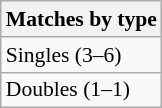<table class="wikitable" style=font-size:90%>
<tr>
<th>Matches by type</th>
</tr>
<tr>
<td>Singles (3–6)</td>
</tr>
<tr>
<td>Doubles (1–1)</td>
</tr>
</table>
